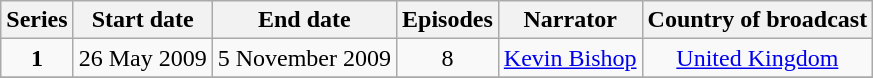<table class="wikitable" style="text-align:center;">
<tr>
<th>Series</th>
<th>Start date</th>
<th>End date</th>
<th>Episodes</th>
<th>Narrator</th>
<th>Country of broadcast</th>
</tr>
<tr>
<td><strong>1</strong></td>
<td>26 May 2009</td>
<td>5 November 2009</td>
<td>8</td>
<td><a href='#'>Kevin Bishop</a></td>
<td><a href='#'>United Kingdom</a></td>
</tr>
<tr>
</tr>
</table>
